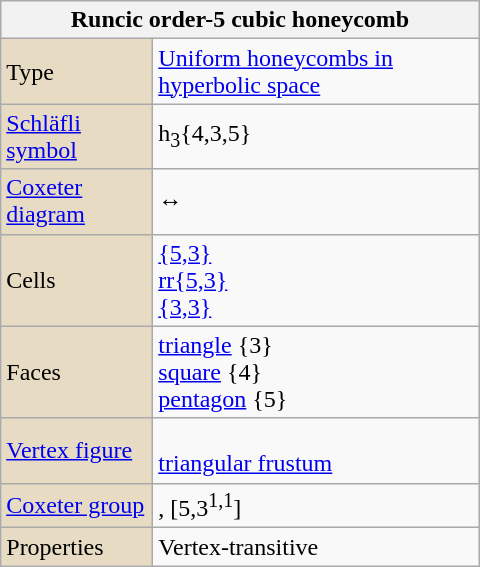<table class="wikitable" align="right" style="margin-left:10px" width="320">
<tr>
<th bgcolor=#e7dcc3 colspan=2>Runcic order-5 cubic honeycomb</th>
</tr>
<tr>
<td bgcolor=#e7dcc3>Type</td>
<td><a href='#'>Uniform honeycombs in hyperbolic space</a></td>
</tr>
<tr>
<td bgcolor=#e7dcc3><a href='#'>Schläfli symbol</a></td>
<td>h<sub>3</sub>{4,3,5}</td>
</tr>
<tr>
<td bgcolor=#e7dcc3><a href='#'>Coxeter diagram</a></td>
<td> ↔ </td>
</tr>
<tr>
<td bgcolor=#e7dcc3>Cells</td>
<td><a href='#'>{5,3}</a> <br><a href='#'>rr{5,3}</a> <br><a href='#'>{3,3}</a> </td>
</tr>
<tr>
<td bgcolor=#e7dcc3>Faces</td>
<td><a href='#'>triangle</a> {3}<br><a href='#'>square</a> {4}<br><a href='#'>pentagon</a> {5}</td>
</tr>
<tr>
<td bgcolor=#e7dcc3><a href='#'>Vertex figure</a></td>
<td><br><a href='#'>triangular frustum</a></td>
</tr>
<tr>
<td bgcolor=#e7dcc3><a href='#'>Coxeter group</a></td>
<td>, [5,3<sup>1,1</sup>]</td>
</tr>
<tr>
<td bgcolor=#e7dcc3>Properties</td>
<td>Vertex-transitive</td>
</tr>
</table>
